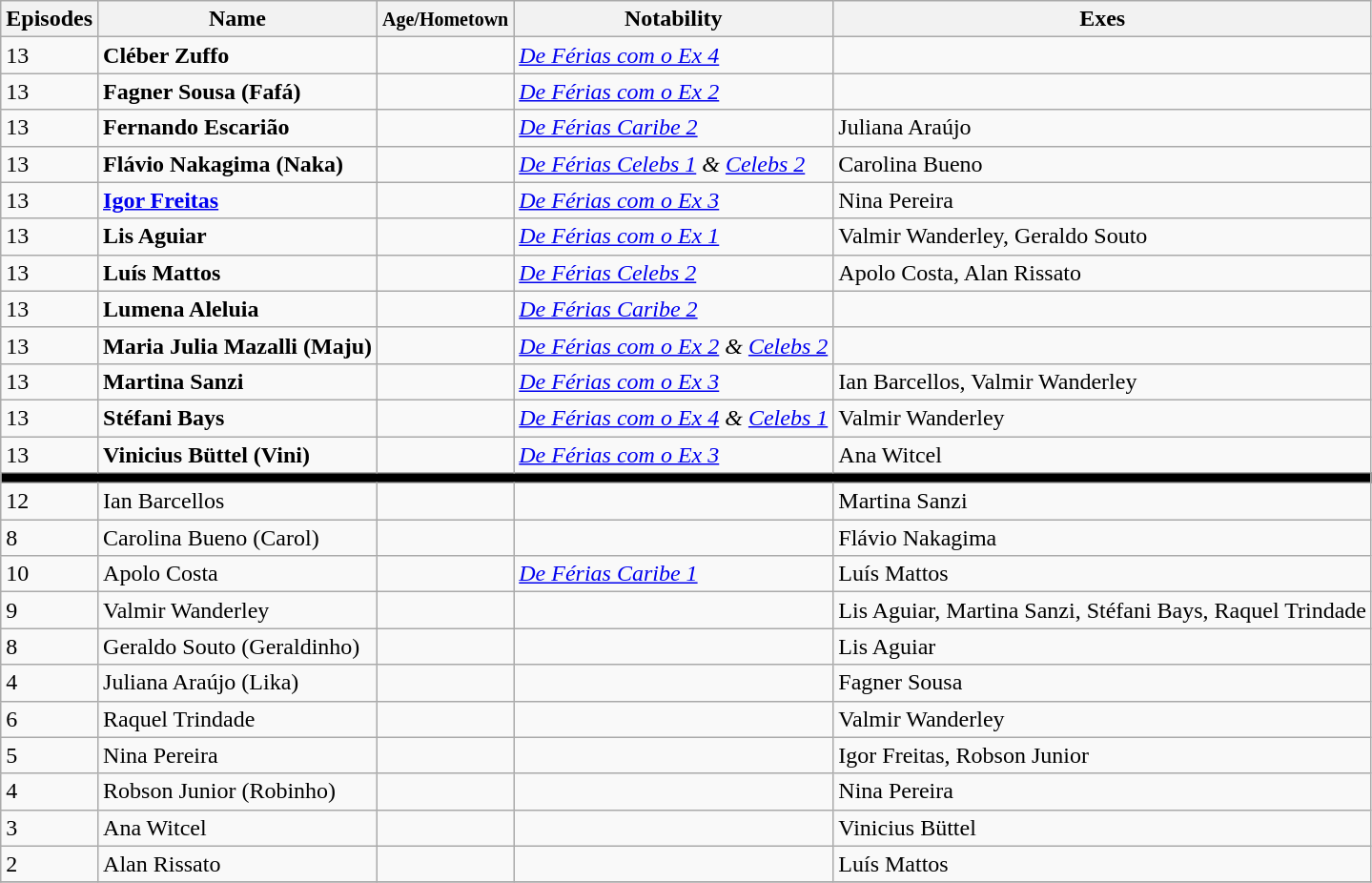<table class="wikitable sortable">
<tr>
<th>Episodes</th>
<th>Name</th>
<th><small>Age/Hometown</small></th>
<th>Notability</th>
<th>Exes</th>
</tr>
<tr>
<td>13</td>
<td><strong>Cléber Zuffo</strong></td>
<td></td>
<td><em><a href='#'>De Férias com o Ex 4</a></em></td>
<td></td>
</tr>
<tr>
<td>13</td>
<td><strong>Fagner Sousa (Fafá)</strong></td>
<td></td>
<td><em><a href='#'>De Férias com o Ex 2</a></em></td>
<td></td>
</tr>
<tr>
<td>13</td>
<td><strong>Fernando Escarião</strong></td>
<td></td>
<td><em><a href='#'>De Férias Caribe 2</a></em></td>
<td>Juliana Araújo</td>
</tr>
<tr>
<td>13</td>
<td><strong>Flávio Nakagima (Naka)</strong></td>
<td></td>
<td><em><a href='#'>De Férias Celebs 1</a> & <a href='#'>Celebs 2</a></em></td>
<td>Carolina Bueno</td>
</tr>
<tr>
<td>13</td>
<td><strong><a href='#'>Igor Freitas</a></strong></td>
<td></td>
<td><em><a href='#'>De Férias com o Ex 3</a></em></td>
<td>Nina Pereira</td>
</tr>
<tr>
<td>13</td>
<td><strong>Lis Aguiar</strong></td>
<td></td>
<td><em><a href='#'>De Férias com o Ex 1</a></em></td>
<td>Valmir Wanderley, Geraldo Souto</td>
</tr>
<tr>
<td>13</td>
<td><strong>Luís Mattos</strong></td>
<td></td>
<td><em><a href='#'>De Férias Celebs 2</a></em></td>
<td>Apolo Costa, Alan Rissato</td>
</tr>
<tr>
<td>13</td>
<td><strong>Lumena Aleluia</strong></td>
<td></td>
<td><em><a href='#'>De Férias Caribe 2</a></em></td>
<td></td>
</tr>
<tr>
<td>13</td>
<td><strong>Maria Julia Mazalli (Maju)</strong></td>
<td></td>
<td><em><a href='#'>De Férias com o Ex 2</a> & <a href='#'>Celebs 2</a></em></td>
<td></td>
</tr>
<tr>
<td>13</td>
<td><strong>Martina Sanzi</strong></td>
<td></td>
<td><em><a href='#'>De Férias com o Ex 3</a></em></td>
<td>Ian Barcellos, Valmir Wanderley</td>
</tr>
<tr>
<td>13</td>
<td><strong>Stéfani Bays</strong></td>
<td></td>
<td><em><a href='#'>De Férias com o Ex 4</a> & <a href='#'>Celebs 1</a></em></td>
<td>Valmir Wanderley</td>
</tr>
<tr>
<td>13</td>
<td><strong>Vinicius Büttel (Vini)</strong></td>
<td></td>
<td><em><a href='#'>De Férias com o Ex 3</a></em></td>
<td>Ana Witcel</td>
</tr>
<tr>
<td colspan="7" bgcolor="000000"></td>
</tr>
<tr>
<td>12</td>
<td>Ian Barcellos</td>
<td></td>
<td></td>
<td>Martina Sanzi</td>
</tr>
<tr>
<td>8</td>
<td>Carolina Bueno (Carol)</td>
<td></td>
<td></td>
<td>Flávio Nakagima</td>
</tr>
<tr>
<td>10</td>
<td>Apolo Costa</td>
<td></td>
<td><em><a href='#'>De Férias Caribe 1</a></em></td>
<td>Luís Mattos</td>
</tr>
<tr>
<td>9</td>
<td>Valmir Wanderley</td>
<td></td>
<td></td>
<td>Lis Aguiar, Martina Sanzi, Stéfani Bays, Raquel Trindade</td>
</tr>
<tr>
<td>8</td>
<td>Geraldo Souto (Geraldinho)</td>
<td></td>
<td></td>
<td>Lis Aguiar</td>
</tr>
<tr>
<td>4</td>
<td>Juliana Araújo (Lika)</td>
<td></td>
<td></td>
<td>Fagner Sousa</td>
</tr>
<tr>
<td>6</td>
<td>Raquel Trindade</td>
<td></td>
<td></td>
<td>Valmir Wanderley</td>
</tr>
<tr>
<td>5</td>
<td>Nina Pereira</td>
<td></td>
<td></td>
<td>Igor Freitas, Robson Junior</td>
</tr>
<tr>
<td>4</td>
<td>Robson Junior (Robinho)</td>
<td></td>
<td></td>
<td>Nina Pereira</td>
</tr>
<tr>
<td>3</td>
<td>Ana Witcel</td>
<td></td>
<td></td>
<td>Vinicius Büttel</td>
</tr>
<tr>
<td>2</td>
<td>Alan Rissato</td>
<td></td>
<td></td>
<td>Luís Mattos</td>
</tr>
<tr>
</tr>
</table>
